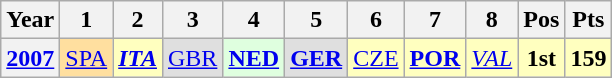<table class="wikitable" style="text-align:center;">
<tr>
<th>Year</th>
<th>1</th>
<th>2</th>
<th>3</th>
<th>4</th>
<th>5</th>
<th>6</th>
<th>7</th>
<th>8</th>
<th>Pos</th>
<th>Pts</th>
</tr>
<tr>
<th><a href='#'>2007</a></th>
<td style="background:#ffdf9f;"><a href='#'>SPA</a><br></td>
<td style="background:#ffffbf;"><strong><em><a href='#'>ITA</a></em></strong><br></td>
<td style="background:#dfdfdf;"><a href='#'>GBR</a><br></td>
<td style="background:#dfffdf;"><strong><a href='#'>NED</a></strong><br></td>
<td style="background:#dfdfdf;"><strong><a href='#'>GER</a></strong><br></td>
<td style="background:#ffffbf;"><a href='#'>CZE</a><br></td>
<td style="background:#ffffbf;"><strong><a href='#'>POR</a></strong><br></td>
<td style="background:#ffffbf;"><em><a href='#'>VAL</a></em><br></td>
<th style="background:#ffffbf;">1st</th>
<th style="background:#ffffbf;">159</th>
</tr>
</table>
